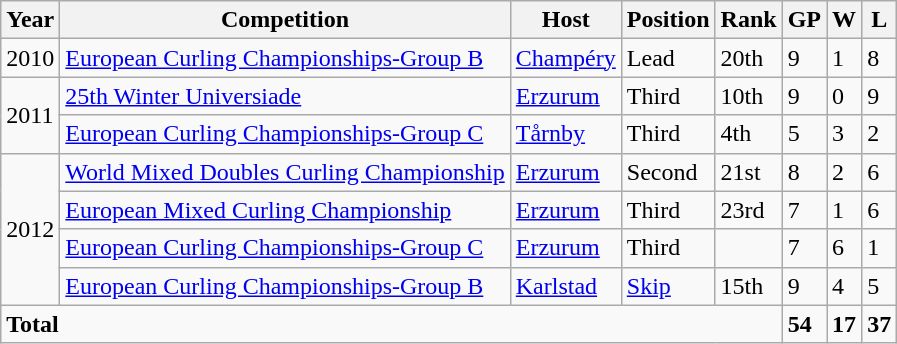<table class="wikitable">
<tr>
<th>Year</th>
<th>Competition</th>
<th>Host</th>
<th>Position</th>
<th>Rank</th>
<th>GP</th>
<th>W</th>
<th>L</th>
</tr>
<tr>
<td>2010</td>
<td><a href='#'>European Curling Championships-Group B</a></td>
<td> <a href='#'>Champéry</a></td>
<td>Lead</td>
<td>20th</td>
<td>9</td>
<td>1</td>
<td>8</td>
</tr>
<tr>
<td rowspan=2>2011</td>
<td><a href='#'>25th Winter Universiade</a></td>
<td> <a href='#'>Erzurum</a></td>
<td>Third</td>
<td>10th</td>
<td>9</td>
<td>0</td>
<td>9</td>
</tr>
<tr>
<td><a href='#'>European Curling Championships-Group C</a></td>
<td> <a href='#'>Tårnby</a></td>
<td>Third</td>
<td>4th</td>
<td>5</td>
<td>3</td>
<td>2</td>
</tr>
<tr>
<td rowspan=4>2012</td>
<td><a href='#'>World Mixed Doubles Curling Championship</a></td>
<td> <a href='#'>Erzurum</a></td>
<td>Second</td>
<td>21st</td>
<td>8</td>
<td>2</td>
<td>6</td>
</tr>
<tr>
<td><a href='#'>European Mixed Curling Championship</a></td>
<td> <a href='#'>Erzurum</a></td>
<td>Third</td>
<td>23rd</td>
<td>7</td>
<td>1</td>
<td>6</td>
</tr>
<tr>
<td><a href='#'>European Curling Championships-Group C</a></td>
<td> <a href='#'>Erzurum</a></td>
<td>Third</td>
<td></td>
<td>7</td>
<td>6</td>
<td>1</td>
</tr>
<tr>
<td><a href='#'>European Curling Championships-Group B</a></td>
<td> <a href='#'>Karlstad</a></td>
<td><a href='#'>Skip</a></td>
<td>15th</td>
<td>9</td>
<td>4</td>
<td>5</td>
</tr>
<tr>
<td colspan=5><strong>Total</strong></td>
<td><strong>54</strong></td>
<td><strong>17</strong></td>
<td><strong>37</strong></td>
</tr>
</table>
